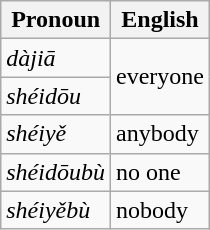<table class="wikitable">
<tr>
<th>Pronoun</th>
<th>English</th>
</tr>
<tr>
<td> <em>dàjiā</em></td>
<td rowspan=2>everyone</td>
</tr>
<tr>
<td> <em>shéidōu</em></td>
</tr>
<tr>
<td> <em>shéiyě</em></td>
<td>anybody</td>
</tr>
<tr>
<td> <em>shéidōubù</em></td>
<td>no one</td>
</tr>
<tr>
<td> <em>shéiyěbù</em></td>
<td>nobody</td>
</tr>
</table>
